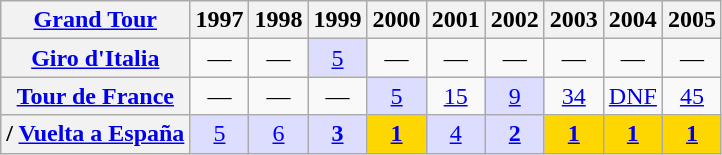<table class="wikitable plainrowheaders">
<tr>
<th scope="col"><a href='#'>Grand Tour</a></th>
<th scope="col">1997</th>
<th scope="col">1998</th>
<th scope="col">1999</th>
<th scope="col">2000</th>
<th scope="col">2001</th>
<th scope="col">2002</th>
<th scope="col">2003</th>
<th scope="col">2004</th>
<th scope="col">2005</th>
</tr>
<tr style="text-align:center;">
<th scope="row"> <a href='#'>Giro d'Italia</a></th>
<td>—</td>
<td>—</td>
<td style="background:#ddddff;"><a href='#'>5</a></td>
<td>—</td>
<td>—</td>
<td>—</td>
<td>—</td>
<td>—</td>
<td>—</td>
</tr>
<tr style="text-align:center;">
<th scope="row"> <a href='#'>Tour de France</a></th>
<td>—</td>
<td>—</td>
<td>—</td>
<td style="background:#ddddff;"><a href='#'>5</a></td>
<td><a href='#'>15</a></td>
<td style="background:#ddddff;"><a href='#'>9</a></td>
<td><a href='#'>34</a></td>
<td><a href='#'>DNF</a></td>
<td><a href='#'>45</a></td>
</tr>
<tr style="text-align:center;">
<th scope="row">/ <a href='#'>Vuelta a España</a></th>
<td style="background:#ddddff;"><a href='#'>5</a></td>
<td style="background:#ddddff;"><a href='#'>6</a></td>
<td style="background:#ddddff;"><a href='#'><strong>3</strong></a></td>
<td style="background:gold;"><a href='#'><strong>1</strong></a></td>
<td style="background:#ddddff;"><a href='#'>4</a></td>
<td style="background:#ddddff;"><a href='#'><strong>2</strong></a></td>
<td style="background:gold;"><a href='#'><strong>1</strong></a></td>
<td style="background:gold;"><a href='#'><strong>1</strong></a></td>
<td style="background:gold;"><a href='#'><strong>1</strong></a></td>
</tr>
</table>
